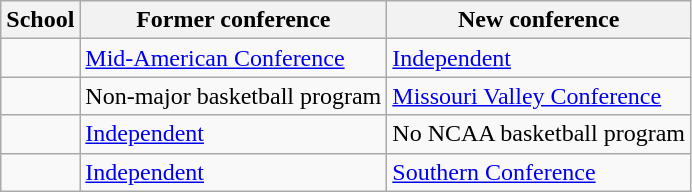<table class="wikitable sortable">
<tr>
<th>School</th>
<th>Former conference</th>
<th>New conference</th>
</tr>
<tr>
<td></td>
<td><a href='#'>Mid-American Conference</a></td>
<td><a href='#'>Independent</a></td>
</tr>
<tr>
<td></td>
<td>Non-major basketball program</td>
<td><a href='#'>Missouri Valley Conference</a></td>
</tr>
<tr>
<td></td>
<td><a href='#'>Independent</a></td>
<td>No NCAA basketball program</td>
</tr>
<tr>
<td></td>
<td><a href='#'>Independent</a></td>
<td><a href='#'>Southern Conference</a></td>
</tr>
</table>
